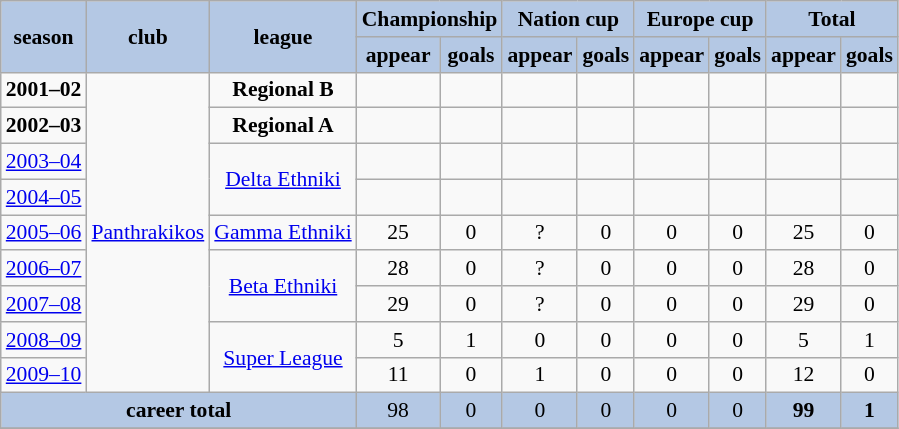<table class="wikitable" style="text-align:center; font-size:90%">
<tr bgcolor=#b4c8e4>
<td rowspan=2><strong>season</strong></td>
<td rowspan=2><strong>club</strong></td>
<td rowspan=2><strong>league</strong></td>
<td colspan=2><strong>Championship</strong></td>
<td colspan=2><strong>Nation cup</strong></td>
<td colspan=2><strong>Europe cup</strong></td>
<td colspan=2><strong>Total</strong></td>
</tr>
<tr bgcolor=#b4c8e4>
<td><strong>appear</strong></td>
<td><strong>goals</strong></td>
<td><strong>appear</strong></td>
<td><strong>goals</strong></td>
<td><strong>appear</strong></td>
<td><strong>goals</strong></td>
<td><strong>appear</strong></td>
<td><strong>goals</strong></td>
</tr>
<tr>
<td><strong>2001–02</strong></td>
<td rowspan=9><a href='#'>Panthrakikos</a></td>
<td rowspan=1><strong>Regional B</strong></td>
<td></td>
<td></td>
<td></td>
<td></td>
<td></td>
<td></td>
<td></td>
<td></td>
</tr>
<tr>
<td><strong>2002–03</strong></td>
<td rowspan=1><strong>Regional A</strong></td>
<td></td>
<td></td>
<td></td>
<td></td>
<td></td>
<td></td>
<td></td>
<td></td>
</tr>
<tr>
<td><a href='#'>2003–04</a></td>
<td rowspan=2><a href='#'>Delta Ethniki</a></td>
<td></td>
<td></td>
<td></td>
<td></td>
<td></td>
<td></td>
<td></td>
<td></td>
</tr>
<tr>
<td><a href='#'>2004–05</a></td>
<td></td>
<td></td>
<td></td>
<td></td>
<td></td>
<td></td>
<td></td>
<td></td>
</tr>
<tr>
<td><a href='#'>2005–06</a></td>
<td rowspan=1><a href='#'>Gamma Ethniki</a></td>
<td>25</td>
<td>0</td>
<td>?</td>
<td>0</td>
<td>0</td>
<td>0</td>
<td>25</td>
<td>0</td>
</tr>
<tr>
<td><a href='#'>2006–07</a></td>
<td rowspan=2><a href='#'>Beta Ethniki</a></td>
<td>28</td>
<td>0</td>
<td>?</td>
<td>0</td>
<td>0</td>
<td>0</td>
<td>28</td>
<td>0</td>
</tr>
<tr>
<td><a href='#'>2007–08</a></td>
<td>29</td>
<td>0</td>
<td>?</td>
<td>0</td>
<td>0</td>
<td>0</td>
<td>29</td>
<td>0</td>
</tr>
<tr>
<td><a href='#'>2008–09</a></td>
<td rowspan=2><a href='#'>Super League</a></td>
<td>5</td>
<td>1</td>
<td>0</td>
<td>0</td>
<td>0</td>
<td>0</td>
<td>5</td>
<td>1</td>
</tr>
<tr>
<td><a href='#'>2009–10</a></td>
<td>11</td>
<td>0</td>
<td>1</td>
<td>0</td>
<td>0</td>
<td>0</td>
<td>12</td>
<td>0</td>
</tr>
<tr bgcolor=#b4c8e4>
<td colspan=3><strong>career total</strong></td>
<td>98</td>
<td>0</td>
<td>0</td>
<td>0</td>
<td>0</td>
<td>0</td>
<td><strong>99</strong></td>
<td><strong>1</strong></td>
</tr>
<tr>
</tr>
</table>
